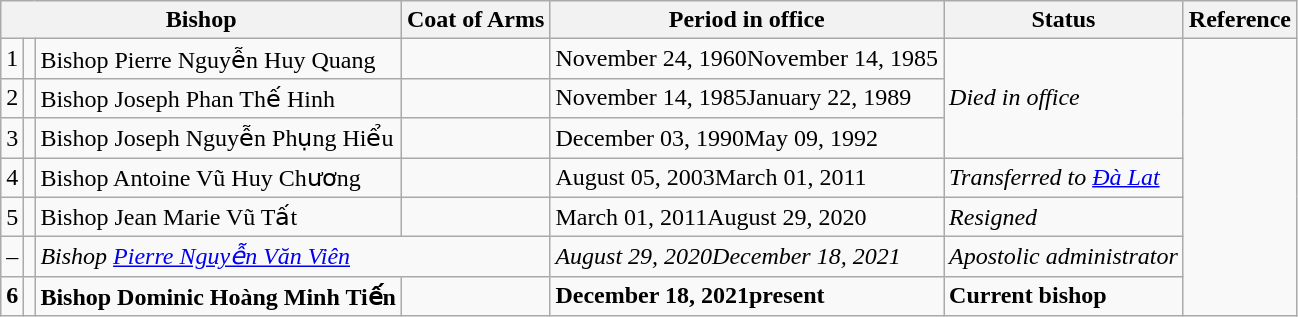<table class="wikitable">
<tr>
<th colspan="3">Bishop</th>
<th>Coat of Arms</th>
<th>Period in office</th>
<th>Status</th>
<th>Reference</th>
</tr>
<tr>
<td>1</td>
<td></td>
<td>Bishop Pierre Nguyễn Huy Quang</td>
<td></td>
<td>November 24, 1960November 14, 1985</td>
<td rowspan=3><em>Died in office</em></td>
<td rowspan=7></td>
</tr>
<tr>
<td>2</td>
<td></td>
<td>Bishop Joseph Phan Thế Hinh</td>
<td></td>
<td>November 14, 1985January 22, 1989</td>
</tr>
<tr>
<td>3</td>
<td></td>
<td>Bishop Joseph Nguyễn Phụng Hiểu</td>
<td></td>
<td>December 03, 1990May 09, 1992</td>
</tr>
<tr>
<td>4</td>
<td></td>
<td>Bishop Antoine Vũ Huy Chương</td>
<td></td>
<td>August 05, 2003March 01, 2011</td>
<td><em>Transferred to <a href='#'>Đà Lat</a></em></td>
</tr>
<tr>
<td>5</td>
<td></td>
<td>Bishop Jean Marie Vũ Tất</td>
<td></td>
<td>March 01, 2011August 29, 2020</td>
<td><em>Resigned</em></td>
</tr>
<tr>
<td>–</td>
<td></td>
<td colspan=2><em>Bishop <a href='#'>Pierre Nguyễn Văn Viên</a></em></td>
<td><em>August 29, 2020December 18, 2021</em></td>
<td><em>Apostolic administrator</em></td>
</tr>
<tr>
<td><strong>6</strong></td>
<td></td>
<td><strong>Bishop Dominic Hoàng Minh Tiến</strong></td>
<td></td>
<td><strong>December 18, 2021present</strong></td>
<td><strong>Current bishop</strong></td>
</tr>
</table>
